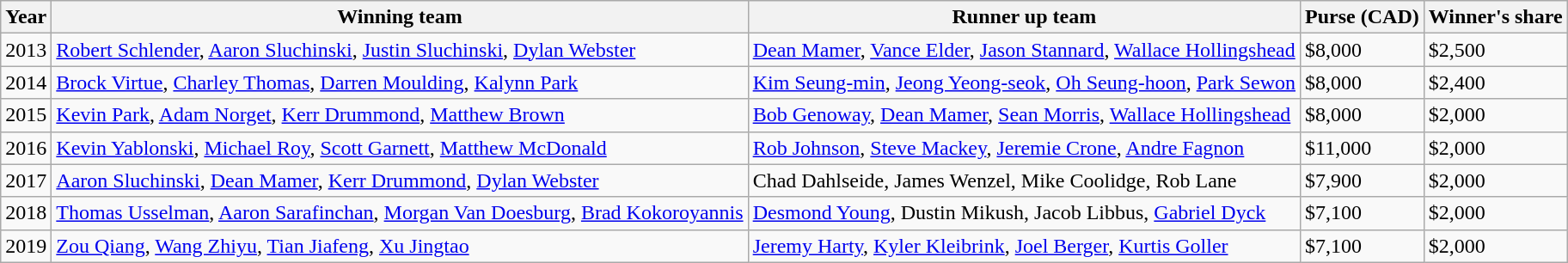<table class="wikitable">
<tr>
<th>Year</th>
<th>Winning team</th>
<th>Runner up team</th>
<th>Purse (CAD)</th>
<th>Winner's share</th>
</tr>
<tr>
<td>2013</td>
<td> <a href='#'>Robert Schlender</a>, <a href='#'>Aaron Sluchinski</a>, <a href='#'>Justin Sluchinski</a>, <a href='#'>Dylan Webster</a></td>
<td> <a href='#'>Dean Mamer</a>, <a href='#'>Vance Elder</a>, <a href='#'>Jason Stannard</a>, <a href='#'>Wallace Hollingshead</a></td>
<td>$8,000</td>
<td>$2,500</td>
</tr>
<tr>
<td>2014</td>
<td> <a href='#'>Brock Virtue</a>, <a href='#'>Charley Thomas</a>, <a href='#'>Darren Moulding</a>, <a href='#'>Kalynn Park</a></td>
<td> <a href='#'>Kim Seung-min</a>, <a href='#'>Jeong Yeong-seok</a>, <a href='#'>Oh Seung-hoon</a>, <a href='#'>Park Sewon</a></td>
<td>$8,000</td>
<td>$2,400</td>
</tr>
<tr>
<td>2015</td>
<td> <a href='#'>Kevin Park</a>, <a href='#'>Adam Norget</a>, <a href='#'>Kerr Drummond</a>, <a href='#'>Matthew Brown</a></td>
<td> <a href='#'>Bob Genoway</a>, <a href='#'>Dean Mamer</a>, <a href='#'>Sean Morris</a>, <a href='#'>Wallace Hollingshead</a></td>
<td>$8,000</td>
<td>$2,000</td>
</tr>
<tr>
<td>2016</td>
<td> <a href='#'>Kevin Yablonski</a>, <a href='#'>Michael Roy</a>, <a href='#'>Scott Garnett</a>, <a href='#'>Matthew McDonald</a></td>
<td> <a href='#'>Rob Johnson</a>, <a href='#'>Steve Mackey</a>, <a href='#'>Jeremie Crone</a>, <a href='#'>Andre Fagnon</a></td>
<td>$11,000</td>
<td>$2,000</td>
</tr>
<tr>
<td>2017</td>
<td> <a href='#'>Aaron Sluchinski</a>, <a href='#'>Dean Mamer</a>, <a href='#'>Kerr Drummond</a>, <a href='#'>Dylan Webster</a></td>
<td> Chad Dahlseide, James Wenzel, Mike Coolidge, Rob Lane</td>
<td>$7,900</td>
<td>$2,000</td>
</tr>
<tr>
<td>2018</td>
<td> <a href='#'>Thomas Usselman</a>, <a href='#'>Aaron Sarafinchan</a>, <a href='#'>Morgan Van Doesburg</a>, <a href='#'>Brad Kokoroyannis</a></td>
<td> <a href='#'>Desmond Young</a>, Dustin Mikush, Jacob Libbus, <a href='#'>Gabriel Dyck</a></td>
<td>$7,100</td>
<td>$2,000</td>
</tr>
<tr>
<td>2019</td>
<td> <a href='#'>Zou Qiang</a>, <a href='#'>Wang Zhiyu</a>, <a href='#'>Tian Jiafeng</a>, <a href='#'>Xu Jingtao</a></td>
<td> <a href='#'>Jeremy Harty</a>, <a href='#'>Kyler Kleibrink</a>, <a href='#'>Joel Berger</a>, <a href='#'>Kurtis Goller</a></td>
<td>$7,100</td>
<td>$2,000</td>
</tr>
</table>
